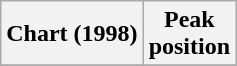<table class="wikitable sortable plainrowheaders">
<tr>
<th scope="col">Chart (1998)</th>
<th scope="col">Peak<br>position</th>
</tr>
<tr>
</tr>
</table>
